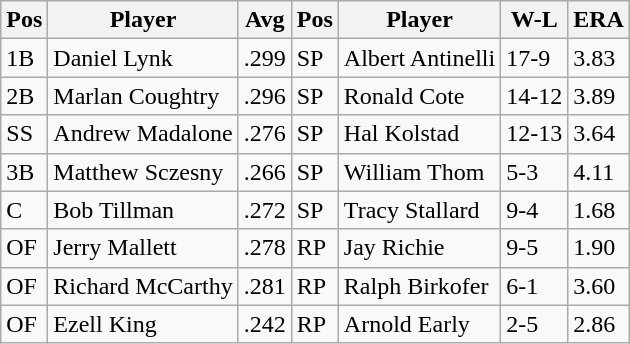<table class="wikitable">
<tr>
<th>Pos</th>
<th>Player</th>
<th>Avg</th>
<th>Pos</th>
<th>Player</th>
<th>W-L</th>
<th>ERA</th>
</tr>
<tr>
<td>1B</td>
<td>Daniel Lynk</td>
<td>.299</td>
<td>SP</td>
<td>Albert Antinelli</td>
<td>17-9</td>
<td>3.83</td>
</tr>
<tr>
<td>2B</td>
<td>Marlan Coughtry</td>
<td>.296</td>
<td>SP</td>
<td>Ronald Cote</td>
<td>14-12</td>
<td>3.89</td>
</tr>
<tr>
<td>SS</td>
<td>Andrew Madalone</td>
<td>.276</td>
<td>SP</td>
<td>Hal Kolstad</td>
<td>12-13</td>
<td>3.64</td>
</tr>
<tr>
<td>3B</td>
<td>Matthew Sczesny</td>
<td>.266</td>
<td>SP</td>
<td>William Thom</td>
<td>5-3</td>
<td>4.11</td>
</tr>
<tr>
<td>C</td>
<td>Bob Tillman</td>
<td>.272</td>
<td>SP</td>
<td>Tracy Stallard</td>
<td>9-4</td>
<td>1.68</td>
</tr>
<tr>
<td>OF</td>
<td>Jerry Mallett</td>
<td>.278</td>
<td>RP</td>
<td>Jay Richie</td>
<td>9-5</td>
<td>1.90</td>
</tr>
<tr>
<td>OF</td>
<td>Richard McCarthy</td>
<td>.281</td>
<td>RP</td>
<td>Ralph Birkofer</td>
<td>6-1</td>
<td>3.60</td>
</tr>
<tr>
<td>OF</td>
<td>Ezell King</td>
<td>.242</td>
<td>RP</td>
<td>Arnold Early</td>
<td>2-5</td>
<td>2.86</td>
</tr>
</table>
